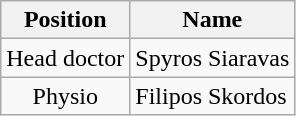<table class="wikitable" style="text-align: center;">
<tr>
<th>Position</th>
<th>Name</th>
</tr>
<tr>
<td>Head doctor</td>
<td style="text-align:left;">Spyros Siaravas</td>
</tr>
<tr>
<td>Physio</td>
<td style="text-align:left;">Filipos Skordos</td>
</tr>
</table>
